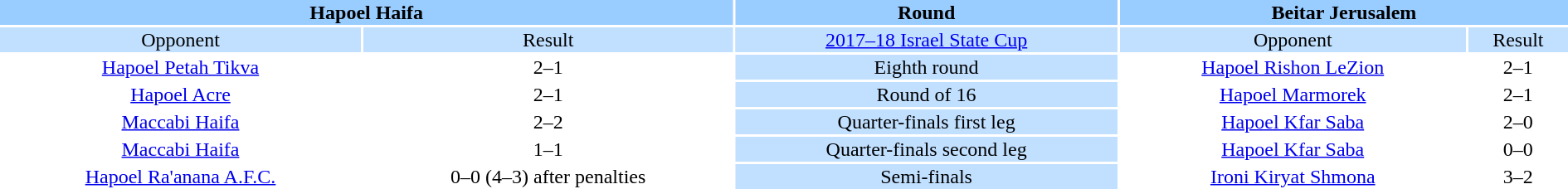<table width="100%" style="text-align:center">
<tr valign=top bgcolor=#99ccff>
<th colspan=2 style="width:1*">Hapoel Haifa</th>
<th><strong>Round</strong></th>
<th colspan=2 style="width:1*">Beitar Jerusalem</th>
</tr>
<tr valign=top bgcolor=#c1e0ff>
<td>Opponent</td>
<td>Result</td>
<td bgcolor=#c1e0ff><a href='#'>2017–18 Israel State Cup</a></td>
<td>Opponent</td>
<td>Result</td>
</tr>
<tr>
<td><a href='#'>Hapoel Petah Tikva</a></td>
<td>2–1</td>
<td bgcolor=#c1e0ff>Eighth round</td>
<td><a href='#'>Hapoel Rishon LeZion</a></td>
<td>2–1</td>
</tr>
<tr>
<td><a href='#'>Hapoel Acre</a></td>
<td>2–1</td>
<td bgcolor=#c1e0ff>Round of 16</td>
<td><a href='#'>Hapoel Marmorek</a></td>
<td>2–1</td>
</tr>
<tr>
<td><a href='#'>Maccabi Haifa</a></td>
<td>2–2</td>
<td bgcolor=#c1e0ff>Quarter-finals first leg</td>
<td><a href='#'>Hapoel Kfar Saba</a></td>
<td>2–0</td>
</tr>
<tr>
<td><a href='#'>Maccabi Haifa</a></td>
<td>1–1</td>
<td bgcolor=#c1e0ff>Quarter-finals second leg</td>
<td><a href='#'>Hapoel Kfar Saba</a></td>
<td>0–0</td>
</tr>
<tr>
<td><a href='#'>Hapoel Ra'anana A.F.C.</a></td>
<td>0–0 (4–3) after penalties</td>
<td bgcolor=#c1e0ff>Semi-finals</td>
<td><a href='#'>Ironi Kiryat Shmona</a></td>
<td>3–2</td>
</tr>
<tr>
</tr>
</table>
